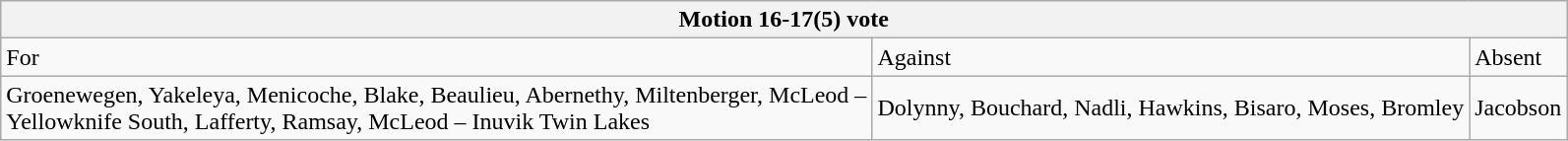<table class="wikitable">
<tr>
<th colspan=3>Motion 16-17(5) vote</th>
</tr>
<tr>
<td>For</td>
<td>Against</td>
<td>Absent</td>
</tr>
<tr>
<td>Groenewegen, Yakeleya, Menicoche, Blake, Beaulieu, Abernethy, Miltenberger, McLeod –<br>Yellowknife South, Lafferty, Ramsay, McLeod – Inuvik Twin Lakes</td>
<td>Dolynny, Bouchard, Nadli, Hawkins, Bisaro, Moses, Bromley</td>
<td>Jacobson</td>
</tr>
</table>
